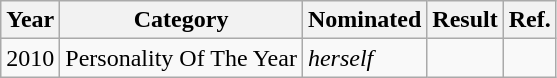<table class="wikitable">
<tr>
<th>Year</th>
<th>Category</th>
<th>Nominated</th>
<th>Result</th>
<th>Ref.</th>
</tr>
<tr>
<td>2010</td>
<td>Personality Of The Year</td>
<td><em>herself</em></td>
<td></td>
<td></td>
</tr>
</table>
